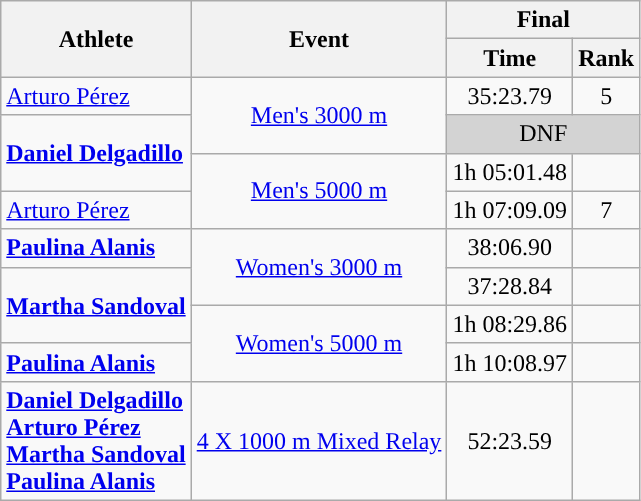<table class="wikitable">
<tr>
<th rowspan="2">Athlete</th>
<th rowspan="2">Event</th>
<th colspan="2">Final</th>
</tr>
<tr>
<th>Time</th>
<th>Rank</th>
</tr>
<tr align="center">
<td align="left"><a href='#'>Arturo Pérez</a></td>
<td rowspan="2"><a href='#'>Men's 3000 m</a></td>
<td>35:23.79</td>
<td>5</td>
</tr>
<tr align="center">
<td rowspan="2" align="left"><a href='#'><strong>Daniel Delgadillo</strong></a></td>
<td colspan="2" ; style="background: #D3D3D3">DNF</td>
</tr>
<tr align="center">
<td rowspan="2"><a href='#'>Men's 5000 m</a></td>
<td>1h 05:01.48</td>
<td></td>
</tr>
<tr align="center">
<td align="left"><a href='#'>Arturo Pérez</a></td>
<td>1h 07:09.09</td>
<td>7</td>
</tr>
<tr align="center">
<td align="left"><strong><a href='#'>Paulina Alanis</a></strong></td>
<td rowspan="2"><a href='#'>Women's 3000 m</a></td>
<td>38:06.90</td>
<td></td>
</tr>
<tr align="center">
<td rowspan="2" align="left"><a href='#'><strong>Martha Sandoval</strong></a></td>
<td>37:28.84</td>
<td></td>
</tr>
<tr align="center">
<td rowspan="2"><a href='#'>Women's 5000 m</a></td>
<td>1h 08:29.86</td>
<td></td>
</tr>
<tr align="center">
<td align="left"><strong><a href='#'>Paulina Alanis</a></strong></td>
<td>1h 10:08.97</td>
<td></td>
</tr>
<tr align="center">
<td align="left"><strong><a href='#'>Daniel Delgadillo</a><br><a href='#'>Arturo Pérez</a> <br><a href='#'>Martha Sandoval</a><br><a href='#'>Paulina Alanis</a></strong></td>
<td><a href='#'>4 X 1000 m Mixed Relay</a></td>
<td>52:23.59</td>
<td></td>
</tr>
</table>
